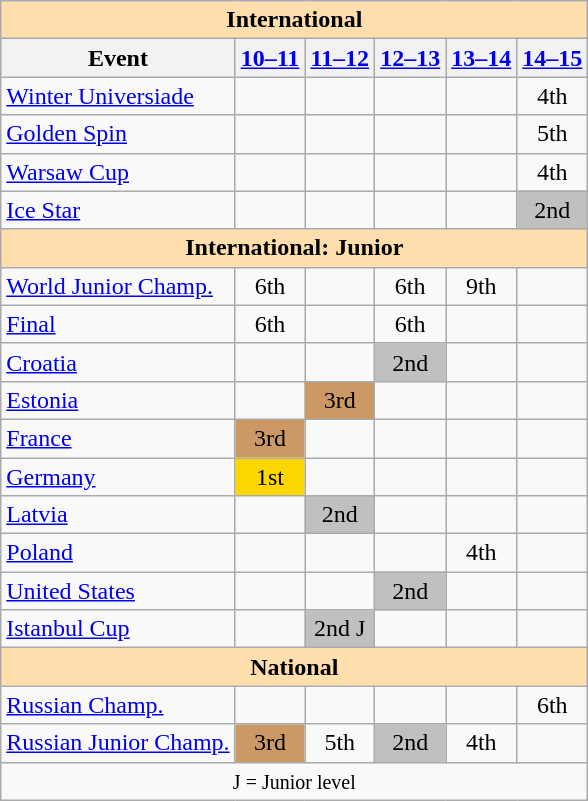<table class="wikitable" style="text-align:center">
<tr>
<th style="background-color: #ffdead; " colspan=6 align=center>International</th>
</tr>
<tr>
<th>Event</th>
<th><a href='#'>10–11</a></th>
<th><a href='#'>11–12</a></th>
<th><a href='#'>12–13</a></th>
<th><a href='#'>13–14</a></th>
<th><a href='#'>14–15</a></th>
</tr>
<tr>
<td align=left><a href='#'>Winter Universiade</a></td>
<td></td>
<td></td>
<td></td>
<td></td>
<td>4th</td>
</tr>
<tr>
<td align=left> <a href='#'>Golden Spin</a></td>
<td></td>
<td></td>
<td></td>
<td></td>
<td>5th</td>
</tr>
<tr>
<td align=left> <a href='#'>Warsaw Cup</a></td>
<td></td>
<td></td>
<td></td>
<td></td>
<td>4th</td>
</tr>
<tr>
<td align=left><a href='#'>Ice Star</a></td>
<td></td>
<td></td>
<td></td>
<td></td>
<td bgcolor=silver>2nd</td>
</tr>
<tr>
<th style="background-color: #ffdead; " colspan=6 align=center>International: Junior</th>
</tr>
<tr>
<td align=left><a href='#'>World Junior Champ.</a></td>
<td>6th</td>
<td></td>
<td>6th</td>
<td>9th</td>
<td></td>
</tr>
<tr>
<td align=left> <a href='#'>Final</a></td>
<td>6th</td>
<td></td>
<td>6th</td>
<td></td>
<td></td>
</tr>
<tr>
<td align=left> <a href='#'>Croatia</a></td>
<td></td>
<td></td>
<td bgcolor=silver>2nd</td>
<td></td>
<td></td>
</tr>
<tr>
<td align=left> <a href='#'>Estonia</a></td>
<td></td>
<td bgcolor=cc9966>3rd</td>
<td></td>
<td></td>
<td></td>
</tr>
<tr>
<td align=left> <a href='#'>France</a></td>
<td bgcolor=cc9966>3rd</td>
<td></td>
<td></td>
<td></td>
<td></td>
</tr>
<tr>
<td align=left> <a href='#'>Germany</a></td>
<td bgcolor=gold>1st</td>
<td></td>
<td></td>
<td></td>
<td></td>
</tr>
<tr>
<td align=left> <a href='#'>Latvia</a></td>
<td></td>
<td bgcolor=silver>2nd</td>
<td></td>
<td></td>
<td></td>
</tr>
<tr>
<td align=left> <a href='#'>Poland</a></td>
<td></td>
<td></td>
<td></td>
<td>4th</td>
<td></td>
</tr>
<tr>
<td align=left> <a href='#'>United States</a></td>
<td></td>
<td></td>
<td bgcolor=silver>2nd</td>
<td></td>
<td></td>
</tr>
<tr>
<td align=left><a href='#'>Istanbul Cup</a></td>
<td></td>
<td bgcolor=silver>2nd J</td>
<td></td>
<td></td>
<td></td>
</tr>
<tr>
<th style="background-color: #ffdead; " colspan=6 align=center>National</th>
</tr>
<tr>
<td align=left><a href='#'>Russian Champ.</a></td>
<td></td>
<td></td>
<td></td>
<td></td>
<td>6th</td>
</tr>
<tr>
<td align=left><a href='#'>Russian Junior Champ.</a></td>
<td bgcolor=cc9966>3rd</td>
<td>5th</td>
<td bgcolor=silver>2nd</td>
<td>4th</td>
<td></td>
</tr>
<tr>
<td colspan=6 align=center><small> J = Junior level </small></td>
</tr>
</table>
